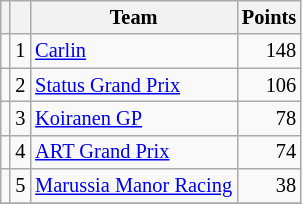<table class="wikitable" style="font-size: 85%;">
<tr>
<th></th>
<th></th>
<th>Team</th>
<th>Points</th>
</tr>
<tr>
<td align="left"></td>
<td align="center">1</td>
<td> <a href='#'>Carlin</a></td>
<td align="right">148</td>
</tr>
<tr>
<td align="left"></td>
<td align="center">2</td>
<td> <a href='#'>Status Grand Prix</a></td>
<td align="right">106</td>
</tr>
<tr>
<td align="left"></td>
<td align="center">3</td>
<td> <a href='#'>Koiranen GP</a></td>
<td align="right">78</td>
</tr>
<tr>
<td align="left"></td>
<td align="center">4</td>
<td> <a href='#'>ART Grand Prix</a></td>
<td align="right">74</td>
</tr>
<tr>
<td align="left"></td>
<td align="center">5</td>
<td> <a href='#'>Marussia Manor Racing</a></td>
<td align="right">38</td>
</tr>
<tr>
</tr>
</table>
